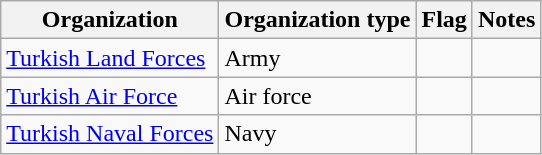<table class="wikitable">
<tr>
<th>Organization</th>
<th>Organization type</th>
<th>Flag</th>
<th>Notes</th>
</tr>
<tr>
<td><a href='#'>Turkish Land Forces</a></td>
<td>Army</td>
<td></td>
<td></td>
</tr>
<tr>
<td><a href='#'>Turkish Air Force</a></td>
<td>Air force</td>
<td></td>
<td></td>
</tr>
<tr>
<td><a href='#'>Turkish Naval Forces</a></td>
<td>Navy</td>
<td></td>
<td></td>
</tr>
</table>
